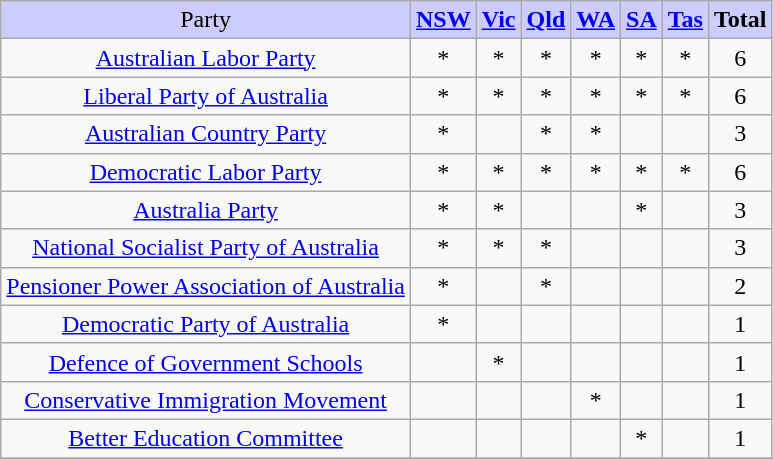<table class="wikitable" style="text-align:center">
<tr>
<td style="background:#ccf;">Party</td>
<th style="background:#ccf;"><a href='#'>NSW</a></th>
<th style="background:#ccf;"><a href='#'>Vic</a></th>
<th style="background:#ccf;"><a href='#'>Qld</a></th>
<th style="background:#ccf;"><a href='#'>WA</a></th>
<th style="background:#ccf;"><a href='#'>SA</a></th>
<th style="background:#ccf;"><a href='#'>Tas</a></th>
<th style="background:#ccf;">Total</th>
</tr>
<tr>
<td style="font-size:100%;"><a href='#'>Australian Labor Party</a></td>
<td>*</td>
<td>*</td>
<td>*</td>
<td>*</td>
<td>*</td>
<td>*</td>
<td>6</td>
</tr>
<tr>
<td style="font-size:100%;"><a href='#'>Liberal Party of Australia</a></td>
<td>*</td>
<td>*</td>
<td>*</td>
<td>*</td>
<td>*</td>
<td>*</td>
<td>6</td>
</tr>
<tr>
<td style="font-size:100%;"><a href='#'>Australian Country Party</a></td>
<td>*</td>
<td></td>
<td>*</td>
<td>*</td>
<td></td>
<td></td>
<td>3</td>
</tr>
<tr>
<td style="font-size:100%;"><a href='#'>Democratic Labor Party</a></td>
<td>*</td>
<td>*</td>
<td>*</td>
<td>*</td>
<td>*</td>
<td>*</td>
<td>6</td>
</tr>
<tr>
<td style="font-size:100%;"><a href='#'>Australia Party</a></td>
<td>*</td>
<td>*</td>
<td></td>
<td></td>
<td>*</td>
<td></td>
<td>3</td>
</tr>
<tr>
<td style="font-size:100%;"><a href='#'>National Socialist Party of Australia</a></td>
<td>*</td>
<td>*</td>
<td>*</td>
<td></td>
<td></td>
<td></td>
<td>3</td>
</tr>
<tr>
<td style="font-size:100%;"><a href='#'>Pensioner Power Association of Australia</a></td>
<td>*</td>
<td></td>
<td>*</td>
<td></td>
<td></td>
<td></td>
<td>2</td>
</tr>
<tr>
<td style="font-size:100%;"><a href='#'>Democratic Party of Australia</a></td>
<td>*</td>
<td></td>
<td></td>
<td></td>
<td></td>
<td></td>
<td>1</td>
</tr>
<tr>
<td style="font-size:100%;"><a href='#'>Defence of Government Schools</a></td>
<td></td>
<td>*</td>
<td></td>
<td></td>
<td></td>
<td></td>
<td>1</td>
</tr>
<tr>
<td style="font-size:100%;"><a href='#'>Conservative Immigration Movement</a></td>
<td></td>
<td></td>
<td></td>
<td>*</td>
<td></td>
<td></td>
<td>1</td>
</tr>
<tr>
<td style="font-size:100%;"><a href='#'>Better Education Committee</a></td>
<td></td>
<td></td>
<td></td>
<td></td>
<td>*</td>
<td></td>
<td>1</td>
</tr>
<tr>
</tr>
</table>
